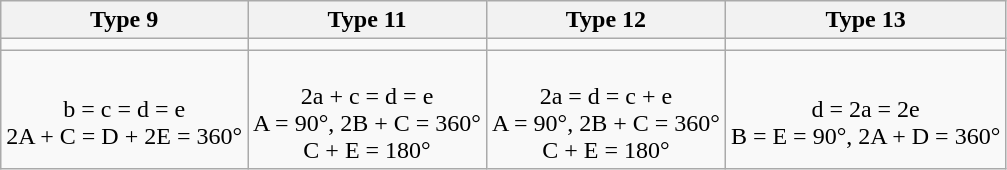<table class=wikitable>
<tr>
<th>Type 9</th>
<th>Type 11</th>
<th>Type 12</th>
<th>Type 13</th>
</tr>
<tr align=center>
<td></td>
<td></td>
<td></td>
<td></td>
</tr>
<tr align=center>
<td><br>b = c = d = e<br>2A + C = D + 2E = 360°</td>
<td><br>2a + c = d = e<br>A = 90°, 2B + C = 360°<br>C + E = 180°</td>
<td><br>2a = d = c + e<br>A = 90°, 2B + C = 360°<br>C + E = 180°</td>
<td><br>d = 2a = 2e<br>B = E = 90°, 2A + D = 360°</td>
</tr>
</table>
